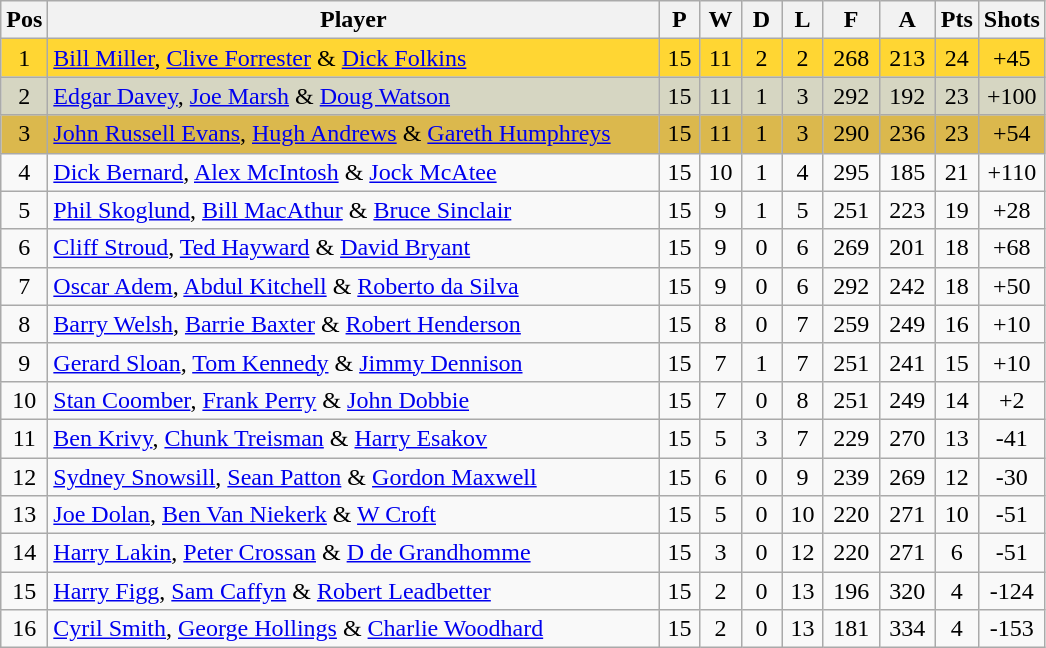<table class="wikitable" style="font-size: 100%">
<tr>
<th width=20>Pos</th>
<th width=400>Player</th>
<th width=20>P</th>
<th width=20>W</th>
<th width=20>D</th>
<th width=20>L</th>
<th width=30>F</th>
<th width=30>A</th>
<th width=20>Pts</th>
<th width=20>Shots</th>
</tr>
<tr align=center style="background: #FFD633;">
<td>1</td>
<td align="left"> <a href='#'>Bill Miller</a>, <a href='#'>Clive Forrester</a> & <a href='#'>Dick Folkins</a></td>
<td>15</td>
<td>11</td>
<td>2</td>
<td>2</td>
<td>268</td>
<td>213</td>
<td>24</td>
<td>+45</td>
</tr>
<tr align=center style="background: #D6D6C2;">
<td>2</td>
<td align="left"> <a href='#'>Edgar Davey</a>,  <a href='#'>Joe Marsh</a> & <a href='#'>Doug Watson</a></td>
<td>15</td>
<td>11</td>
<td>1</td>
<td>3</td>
<td>292</td>
<td>192</td>
<td>23</td>
<td>+100</td>
</tr>
<tr align=center style="background: #DBB84D;">
<td>3</td>
<td align="left"> <a href='#'>John Russell Evans</a>, <a href='#'>Hugh Andrews</a> & <a href='#'>Gareth Humphreys</a></td>
<td>15</td>
<td>11</td>
<td>1</td>
<td>3</td>
<td>290</td>
<td>236</td>
<td>23</td>
<td>+54</td>
</tr>
<tr align=center>
<td>4</td>
<td align="left"> <a href='#'>Dick Bernard</a>, <a href='#'>Alex McIntosh</a> & <a href='#'>Jock McAtee</a></td>
<td>15</td>
<td>10</td>
<td>1</td>
<td>4</td>
<td>295</td>
<td>185</td>
<td>21</td>
<td>+110</td>
</tr>
<tr align=center>
<td>5</td>
<td align="left"> <a href='#'>Phil Skoglund</a>, <a href='#'>Bill MacAthur</a> & <a href='#'>Bruce Sinclair</a></td>
<td>15</td>
<td>9</td>
<td>1</td>
<td>5</td>
<td>251</td>
<td>223</td>
<td>19</td>
<td>+28</td>
</tr>
<tr align=center>
<td>6</td>
<td align="left"> <a href='#'>Cliff Stroud</a>, <a href='#'>Ted Hayward</a> & <a href='#'>David Bryant</a></td>
<td>15</td>
<td>9</td>
<td>0</td>
<td>6</td>
<td>269</td>
<td>201</td>
<td>18</td>
<td>+68</td>
</tr>
<tr align=center>
<td>7</td>
<td align="left"> <a href='#'>Oscar Adem</a>, <a href='#'>Abdul Kitchell</a> & <a href='#'>Roberto da Silva</a></td>
<td>15</td>
<td>9</td>
<td>0</td>
<td>6</td>
<td>292</td>
<td>242</td>
<td>18</td>
<td>+50</td>
</tr>
<tr align=center>
<td>8</td>
<td align="left"> <a href='#'>Barry Welsh</a>, <a href='#'>Barrie Baxter</a> & <a href='#'>Robert Henderson</a></td>
<td>15</td>
<td>8</td>
<td>0</td>
<td>7</td>
<td>259</td>
<td>249</td>
<td>16</td>
<td>+10</td>
</tr>
<tr align=center>
<td>9</td>
<td align="left"> <a href='#'>Gerard Sloan</a>, <a href='#'>Tom Kennedy</a> & <a href='#'>Jimmy Dennison</a></td>
<td>15</td>
<td>7</td>
<td>1</td>
<td>7</td>
<td>251</td>
<td>241</td>
<td>15</td>
<td>+10</td>
</tr>
<tr align=center>
<td>10</td>
<td align="left"> <a href='#'>Stan Coomber</a>, <a href='#'>Frank Perry</a> & <a href='#'>John Dobbie</a></td>
<td>15</td>
<td>7</td>
<td>0</td>
<td>8</td>
<td>251</td>
<td>249</td>
<td>14</td>
<td>+2</td>
</tr>
<tr align=center>
<td>11</td>
<td align="left"> <a href='#'>Ben Krivy</a>, <a href='#'>Chunk Treisman</a> & <a href='#'>Harry Esakov</a></td>
<td>15</td>
<td>5</td>
<td>3</td>
<td>7</td>
<td>229</td>
<td>270</td>
<td>13</td>
<td>-41</td>
</tr>
<tr align=center>
<td>12</td>
<td align="left"> <a href='#'>Sydney Snowsill</a>, <a href='#'>Sean Patton</a> & <a href='#'>Gordon Maxwell</a></td>
<td>15</td>
<td>6</td>
<td>0</td>
<td>9</td>
<td>239</td>
<td>269</td>
<td>12</td>
<td>-30</td>
</tr>
<tr align=center>
<td>13</td>
<td align="left"> <a href='#'>Joe Dolan</a>, <a href='#'>Ben Van Niekerk</a> & <a href='#'>W Croft</a></td>
<td>15</td>
<td>5</td>
<td>0</td>
<td>10</td>
<td>220</td>
<td>271</td>
<td>10</td>
<td>-51</td>
</tr>
<tr align=center>
<td>14</td>
<td align="left"> <a href='#'>Harry Lakin</a>, <a href='#'>Peter Crossan</a> & <a href='#'>D de Grandhomme</a></td>
<td>15</td>
<td>3</td>
<td>0</td>
<td>12</td>
<td>220</td>
<td>271</td>
<td>6</td>
<td>-51</td>
</tr>
<tr align=center>
<td>15</td>
<td align="left"> <a href='#'>Harry Figg</a>, <a href='#'>Sam Caffyn</a> & <a href='#'>Robert Leadbetter</a></td>
<td>15</td>
<td>2</td>
<td>0</td>
<td>13</td>
<td>196</td>
<td>320</td>
<td>4</td>
<td>-124</td>
</tr>
<tr align=center>
<td>16</td>
<td align="left"> <a href='#'>Cyril Smith</a>, <a href='#'>George Hollings</a> & <a href='#'>Charlie Woodhard</a></td>
<td>15</td>
<td>2</td>
<td>0</td>
<td>13</td>
<td>181</td>
<td>334</td>
<td>4</td>
<td>-153</td>
</tr>
</table>
